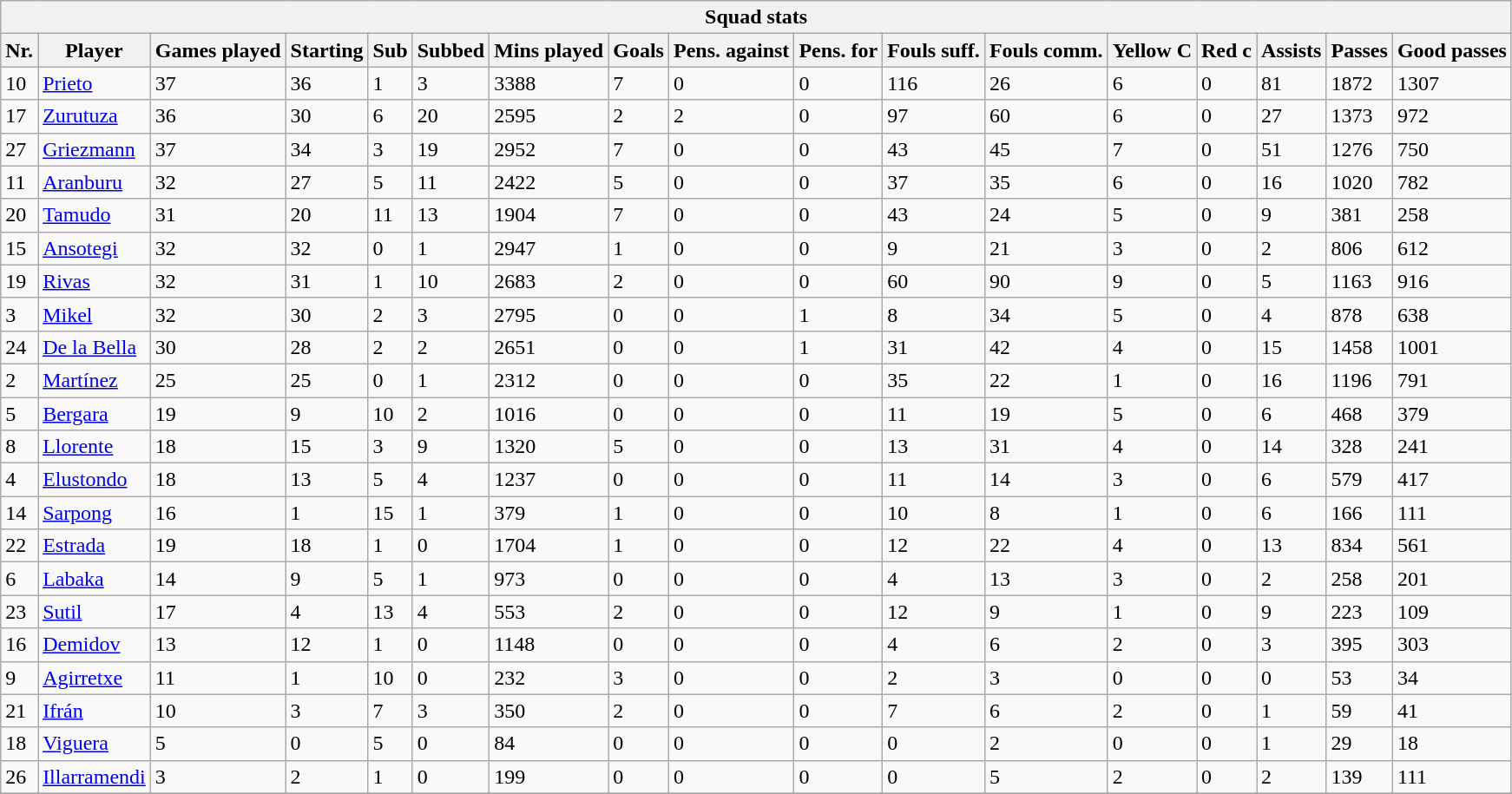<table class="wikitable collapsible collapsed">
<tr>
<th colspan="17"><strong>Squad stats</strong></th>
</tr>
<tr>
<th>Nr.</th>
<th>Player</th>
<th>Games played</th>
<th>Starting</th>
<th>Sub</th>
<th>Subbed</th>
<th>Mins played</th>
<th>Goals</th>
<th>Pens. against</th>
<th>Pens. for</th>
<th>Fouls suff.</th>
<th>Fouls comm.</th>
<th>Yellow C</th>
<th>Red c</th>
<th>Assists</th>
<th>Passes</th>
<th>Good passes</th>
</tr>
<tr>
<td>10</td>
<td><a href='#'>Prieto</a></td>
<td>37</td>
<td>36</td>
<td>1</td>
<td>3</td>
<td>3388</td>
<td>7</td>
<td>0</td>
<td>0</td>
<td>116</td>
<td>26</td>
<td>6</td>
<td>0</td>
<td>81</td>
<td>1872</td>
<td>1307</td>
</tr>
<tr>
<td>17</td>
<td><a href='#'>Zurutuza</a></td>
<td>36</td>
<td>30</td>
<td>6</td>
<td>20</td>
<td>2595</td>
<td>2</td>
<td>2</td>
<td>0</td>
<td>97</td>
<td>60</td>
<td>6</td>
<td>0</td>
<td>27</td>
<td>1373</td>
<td>972</td>
</tr>
<tr>
<td>27</td>
<td><a href='#'>Griezmann</a></td>
<td>37</td>
<td>34</td>
<td>3</td>
<td>19</td>
<td>2952</td>
<td>7</td>
<td>0</td>
<td>0</td>
<td>43</td>
<td>45</td>
<td>7</td>
<td>0</td>
<td>51</td>
<td>1276</td>
<td>750</td>
</tr>
<tr>
<td>11</td>
<td><a href='#'>Aranburu</a></td>
<td>32</td>
<td>27</td>
<td>5</td>
<td>11</td>
<td>2422</td>
<td>5</td>
<td>0</td>
<td>0</td>
<td>37</td>
<td>35</td>
<td>6</td>
<td>0</td>
<td>16</td>
<td>1020</td>
<td>782</td>
</tr>
<tr>
<td>20</td>
<td><a href='#'>Tamudo</a></td>
<td>31</td>
<td>20</td>
<td>11</td>
<td>13</td>
<td>1904</td>
<td>7</td>
<td>0</td>
<td>0</td>
<td>43</td>
<td>24</td>
<td>5</td>
<td>0</td>
<td>9</td>
<td>381</td>
<td>258</td>
</tr>
<tr>
<td>15</td>
<td><a href='#'>Ansotegi</a></td>
<td>32</td>
<td>32</td>
<td>0</td>
<td>1</td>
<td>2947</td>
<td>1</td>
<td>0</td>
<td>0</td>
<td>9</td>
<td>21</td>
<td>3</td>
<td>0</td>
<td>2</td>
<td>806</td>
<td>612</td>
</tr>
<tr>
<td>19</td>
<td><a href='#'>Rivas</a></td>
<td>32</td>
<td>31</td>
<td>1</td>
<td>10</td>
<td>2683</td>
<td>2</td>
<td>0</td>
<td>0</td>
<td>60</td>
<td>90</td>
<td>9</td>
<td>0</td>
<td>5</td>
<td>1163</td>
<td>916</td>
</tr>
<tr>
<td>3</td>
<td><a href='#'>Mikel</a></td>
<td>32</td>
<td>30</td>
<td>2</td>
<td>3</td>
<td>2795</td>
<td>0</td>
<td>0</td>
<td>1</td>
<td>8</td>
<td>34</td>
<td>5</td>
<td>0</td>
<td>4</td>
<td>878</td>
<td>638</td>
</tr>
<tr>
<td>24</td>
<td><a href='#'>De la Bella</a></td>
<td>30</td>
<td>28</td>
<td>2</td>
<td>2</td>
<td>2651</td>
<td>0</td>
<td>0</td>
<td>1</td>
<td>31</td>
<td>42</td>
<td>4</td>
<td>0</td>
<td>15</td>
<td>1458</td>
<td>1001</td>
</tr>
<tr>
<td>2</td>
<td><a href='#'>Martínez</a></td>
<td>25</td>
<td>25</td>
<td>0</td>
<td>1</td>
<td>2312</td>
<td>0</td>
<td>0</td>
<td>0</td>
<td>35</td>
<td>22</td>
<td>1</td>
<td>0</td>
<td>16</td>
<td>1196</td>
<td>791</td>
</tr>
<tr>
<td>5</td>
<td><a href='#'>Bergara</a></td>
<td>19</td>
<td>9</td>
<td>10</td>
<td>2</td>
<td>1016</td>
<td>0</td>
<td>0</td>
<td>0</td>
<td>11</td>
<td>19</td>
<td>5</td>
<td>0</td>
<td>6</td>
<td>468</td>
<td>379</td>
</tr>
<tr>
<td>8</td>
<td><a href='#'>Llorente</a></td>
<td>18</td>
<td>15</td>
<td>3</td>
<td>9</td>
<td>1320</td>
<td>5</td>
<td>0</td>
<td>0</td>
<td>13</td>
<td>31</td>
<td>4</td>
<td>0</td>
<td>14</td>
<td>328</td>
<td>241</td>
</tr>
<tr>
<td>4</td>
<td><a href='#'>Elustondo</a></td>
<td>18</td>
<td>13</td>
<td>5</td>
<td>4</td>
<td>1237</td>
<td>0</td>
<td>0</td>
<td>0</td>
<td>11</td>
<td>14</td>
<td>3</td>
<td>0</td>
<td>6</td>
<td>579</td>
<td>417</td>
</tr>
<tr>
<td>14</td>
<td><a href='#'>Sarpong</a></td>
<td>16</td>
<td>1</td>
<td>15</td>
<td>1</td>
<td>379</td>
<td>1</td>
<td>0</td>
<td>0</td>
<td>10</td>
<td>8</td>
<td>1</td>
<td>0</td>
<td>6</td>
<td>166</td>
<td>111</td>
</tr>
<tr>
<td>22</td>
<td><a href='#'>Estrada</a></td>
<td>19</td>
<td>18</td>
<td>1</td>
<td>0</td>
<td>1704</td>
<td>1</td>
<td>0</td>
<td>0</td>
<td>12</td>
<td>22</td>
<td>4</td>
<td>0</td>
<td>13</td>
<td>834</td>
<td>561</td>
</tr>
<tr>
<td>6</td>
<td><a href='#'>Labaka</a></td>
<td>14</td>
<td>9</td>
<td>5</td>
<td>1</td>
<td>973</td>
<td>0</td>
<td>0</td>
<td>0</td>
<td>4</td>
<td>13</td>
<td>3</td>
<td>0</td>
<td>2</td>
<td>258</td>
<td>201</td>
</tr>
<tr>
<td>23</td>
<td><a href='#'>Sutil</a></td>
<td>17</td>
<td>4</td>
<td>13</td>
<td>4</td>
<td>553</td>
<td>2</td>
<td>0</td>
<td>0</td>
<td>12</td>
<td>9</td>
<td>1</td>
<td>0</td>
<td>9</td>
<td>223</td>
<td>109</td>
</tr>
<tr>
<td>16</td>
<td><a href='#'>Demidov</a></td>
<td>13</td>
<td>12</td>
<td>1</td>
<td>0</td>
<td>1148</td>
<td>0</td>
<td>0</td>
<td>0</td>
<td>4</td>
<td>6</td>
<td>2</td>
<td>0</td>
<td>3</td>
<td>395</td>
<td>303</td>
</tr>
<tr>
<td>9</td>
<td><a href='#'>Agirretxe</a></td>
<td>11</td>
<td>1</td>
<td>10</td>
<td>0</td>
<td>232</td>
<td>3</td>
<td>0</td>
<td>0</td>
<td>2</td>
<td>3</td>
<td>0</td>
<td>0</td>
<td>0</td>
<td>53</td>
<td>34</td>
</tr>
<tr>
<td>21</td>
<td><a href='#'>Ifrán</a></td>
<td>10</td>
<td>3</td>
<td>7</td>
<td>3</td>
<td>350</td>
<td>2</td>
<td>0</td>
<td>0</td>
<td>7</td>
<td>6</td>
<td>2</td>
<td>0</td>
<td>1</td>
<td>59</td>
<td>41</td>
</tr>
<tr>
<td>18</td>
<td><a href='#'>Viguera</a></td>
<td>5</td>
<td>0</td>
<td>5</td>
<td>0</td>
<td>84</td>
<td>0</td>
<td>0</td>
<td>0</td>
<td>0</td>
<td>2</td>
<td>0</td>
<td>0</td>
<td>1</td>
<td>29</td>
<td>18</td>
</tr>
<tr>
<td>26</td>
<td><a href='#'>Illarramendi</a></td>
<td>3</td>
<td>2</td>
<td>1</td>
<td>0</td>
<td>199</td>
<td>0</td>
<td>0</td>
<td>0</td>
<td>0</td>
<td>5</td>
<td>2</td>
<td>0</td>
<td>2</td>
<td>139</td>
<td>111</td>
</tr>
<tr>
</tr>
</table>
